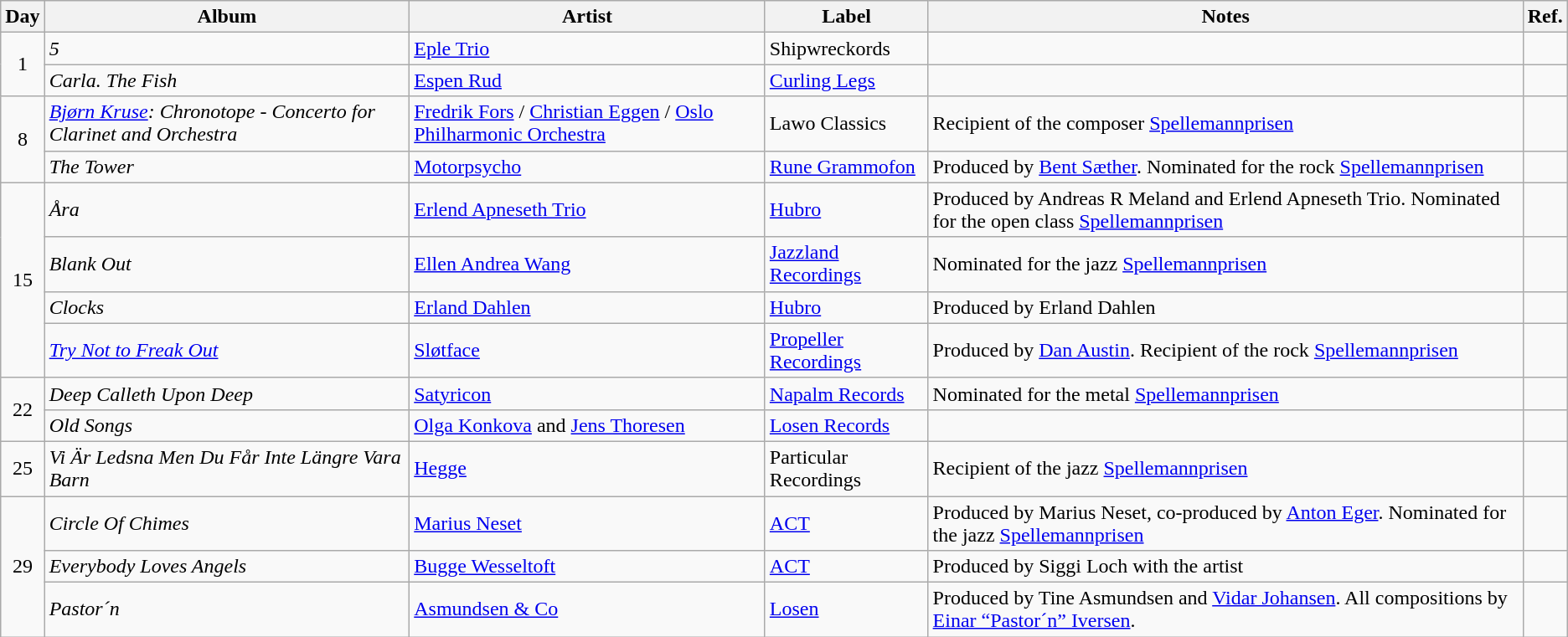<table class="wikitable">
<tr>
<th>Day</th>
<th>Album</th>
<th>Artist</th>
<th>Label</th>
<th>Notes</th>
<th>Ref.</th>
</tr>
<tr>
<td rowspan="2" style="text-align:center;">1</td>
<td><em>5</em></td>
<td><a href='#'>Eple Trio</a></td>
<td>Shipwreckords</td>
<td></td>
<td style="text-align:center;"></td>
</tr>
<tr>
<td><em>Carla. The Fish</em></td>
<td><a href='#'>Espen Rud</a></td>
<td><a href='#'>Curling Legs</a></td>
<td></td>
<td style="text-align:center;"></td>
</tr>
<tr>
<td rowspan="2" style="text-align:center;">8</td>
<td><em><a href='#'>Bjørn Kruse</a>: Chronotope - Concerto for Clarinet and Orchestra</em></td>
<td><a href='#'>Fredrik Fors</a> / <a href='#'>Christian Eggen</a> / <a href='#'>Oslo Philharmonic Orchestra</a></td>
<td>Lawo Classics</td>
<td>Recipient of the composer <a href='#'>Spellemannprisen</a></td>
<td style="text-align:center;"></td>
</tr>
<tr>
<td><em>The Tower</em></td>
<td><a href='#'>Motorpsycho</a></td>
<td><a href='#'>Rune Grammofon</a></td>
<td>Produced by <a href='#'>Bent Sæther</a>. Nominated for the rock <a href='#'>Spellemannprisen</a></td>
<td style="text-align:center;"></td>
</tr>
<tr>
<td rowspan="4" style="text-align:center;">15</td>
<td><em>Åra</em></td>
<td><a href='#'>Erlend Apneseth Trio</a></td>
<td><a href='#'>Hubro</a></td>
<td>Produced by Andreas R Meland and Erlend Apneseth Trio. Nominated for the open class <a href='#'>Spellemannprisen</a></td>
<td style="text-align:center;"></td>
</tr>
<tr>
<td><em>Blank Out</em></td>
<td><a href='#'>Ellen Andrea Wang</a></td>
<td><a href='#'>Jazzland Recordings</a></td>
<td>Nominated for the jazz <a href='#'>Spellemannprisen</a></td>
<td style="text-align:center;"></td>
</tr>
<tr>
<td><em>Clocks</em></td>
<td><a href='#'>Erland Dahlen</a></td>
<td><a href='#'>Hubro</a></td>
<td>Produced by Erland Dahlen</td>
<td style="text-align:center;"></td>
</tr>
<tr>
<td><em><a href='#'>Try Not to Freak Out</a></em></td>
<td><a href='#'>Sløtface</a></td>
<td><a href='#'>Propeller Recordings</a></td>
<td>Produced by <a href='#'>Dan Austin</a>. Recipient of the rock <a href='#'>Spellemannprisen</a></td>
<td style="text-align:center;"></td>
</tr>
<tr>
<td rowspan="2" style="text-align:center;">22</td>
<td><em>Deep Calleth Upon Deep</em></td>
<td><a href='#'>Satyricon</a></td>
<td><a href='#'>Napalm Records</a></td>
<td>Nominated for the metal <a href='#'>Spellemannprisen</a></td>
<td style="text-align:center;"></td>
</tr>
<tr>
<td><em>Old Songs</em></td>
<td><a href='#'>Olga Konkova</a> and <a href='#'>Jens Thoresen</a></td>
<td><a href='#'>Losen Records</a></td>
<td></td>
<td style="text-align:center;"></td>
</tr>
<tr>
<td rowspan="1" style="text-align:center;">25</td>
<td><em>Vi Är Ledsna Men Du Får Inte Längre Vara Barn</em></td>
<td><a href='#'>Hegge</a></td>
<td>Particular Recordings</td>
<td>Recipient of the jazz <a href='#'>Spellemannprisen</a></td>
<td style="text-align:center;"></td>
</tr>
<tr>
<td rowspan="3" style="text-align:center;">29</td>
<td><em>Circle Of Chimes</em></td>
<td><a href='#'>Marius Neset</a></td>
<td><a href='#'>ACT</a></td>
<td>Produced by Marius Neset, co-produced by <a href='#'>Anton Eger</a>. Nominated for the jazz <a href='#'>Spellemannprisen</a></td>
<td style="text-align:center;"></td>
</tr>
<tr>
<td><em>Everybody Loves Angels</em></td>
<td><a href='#'>Bugge Wesseltoft</a></td>
<td><a href='#'>ACT</a></td>
<td>Produced by Siggi Loch with the artist</td>
<td style="text-align:center;"></td>
</tr>
<tr>
<td><em>Pastor´n</em></td>
<td><a href='#'>Asmundsen & Co</a></td>
<td><a href='#'>Losen</a></td>
<td>Produced by Tine Asmundsen and <a href='#'>Vidar Johansen</a>. All compositions by <a href='#'>Einar “Pastor´n” Iversen</a>.</td>
<td style="text-align:center;"></td>
</tr>
</table>
